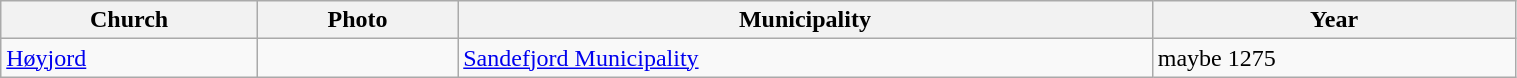<table class="wikitable sortable" width="80%">
<tr>
<th>Church</th>
<th>Photo</th>
<th>Municipality</th>
<th>Year</th>
</tr>
<tr>
<td><a href='#'>Høyjord</a></td>
<td></td>
<td><a href='#'>Sandefjord Municipality</a></td>
<td>maybe 1275</td>
</tr>
</table>
